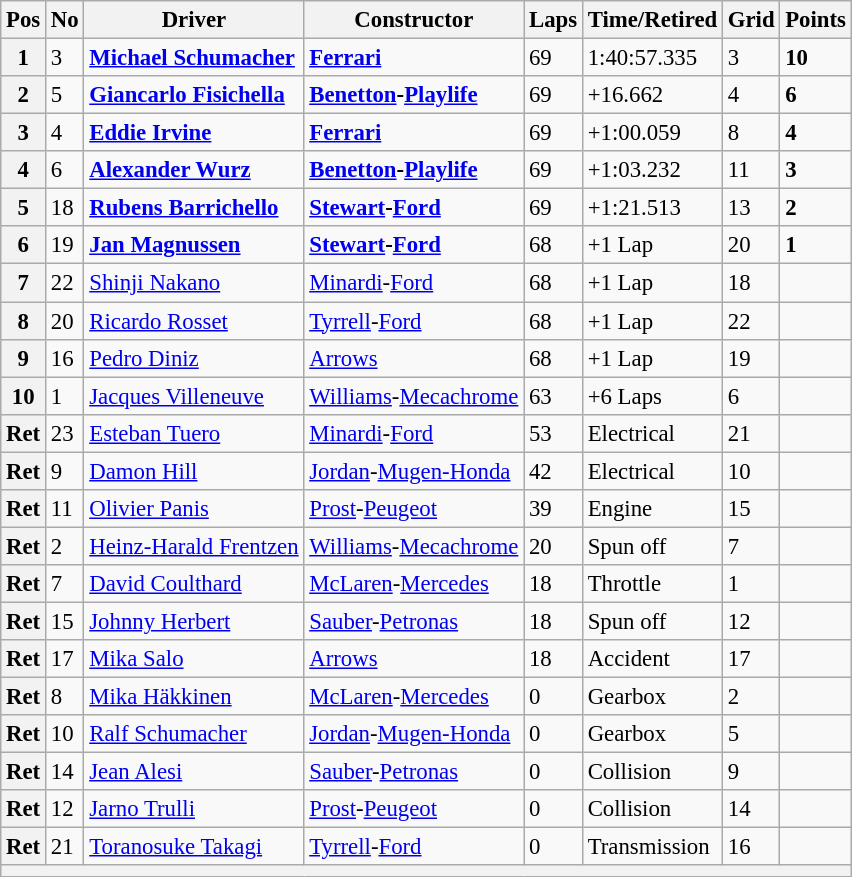<table class="wikitable" style="font-size: 95%;">
<tr>
<th>Pos</th>
<th>No</th>
<th>Driver</th>
<th>Constructor</th>
<th>Laps</th>
<th>Time/Retired</th>
<th>Grid</th>
<th>Points</th>
</tr>
<tr>
<th>1</th>
<td>3</td>
<td> <strong><a href='#'>Michael Schumacher</a></strong></td>
<td><strong><a href='#'>Ferrari</a></strong></td>
<td>69</td>
<td>1:40:57.335</td>
<td>3</td>
<td><strong>10</strong></td>
</tr>
<tr>
<th>2</th>
<td>5</td>
<td> <strong><a href='#'>Giancarlo Fisichella</a></strong></td>
<td><strong><a href='#'>Benetton</a>-<a href='#'>Playlife</a></strong></td>
<td>69</td>
<td>+16.662</td>
<td>4</td>
<td><strong>6</strong></td>
</tr>
<tr>
<th>3</th>
<td>4</td>
<td> <strong><a href='#'>Eddie Irvine</a></strong></td>
<td><strong><a href='#'>Ferrari</a></strong></td>
<td>69</td>
<td>+1:00.059</td>
<td>8</td>
<td><strong>4</strong></td>
</tr>
<tr>
<th>4</th>
<td>6</td>
<td> <strong><a href='#'>Alexander Wurz</a></strong></td>
<td><strong><a href='#'>Benetton</a>-<a href='#'>Playlife</a></strong></td>
<td>69</td>
<td>+1:03.232</td>
<td>11</td>
<td><strong>3</strong></td>
</tr>
<tr>
<th>5</th>
<td>18</td>
<td> <strong><a href='#'>Rubens Barrichello</a></strong></td>
<td><strong><a href='#'>Stewart</a>-<a href='#'>Ford</a></strong></td>
<td>69</td>
<td>+1:21.513</td>
<td>13</td>
<td><strong>2</strong></td>
</tr>
<tr>
<th>6</th>
<td>19</td>
<td> <strong><a href='#'>Jan Magnussen</a></strong></td>
<td><strong><a href='#'>Stewart</a>-<a href='#'>Ford</a></strong></td>
<td>68</td>
<td>+1 Lap</td>
<td>20</td>
<td><strong>1</strong></td>
</tr>
<tr>
<th>7</th>
<td>22</td>
<td> <a href='#'>Shinji Nakano</a></td>
<td><a href='#'>Minardi</a>-<a href='#'>Ford</a></td>
<td>68</td>
<td>+1 Lap</td>
<td>18</td>
<td> </td>
</tr>
<tr>
<th>8</th>
<td>20</td>
<td> <a href='#'>Ricardo Rosset</a></td>
<td><a href='#'>Tyrrell</a>-<a href='#'>Ford</a></td>
<td>68</td>
<td>+1 Lap</td>
<td>22</td>
<td> </td>
</tr>
<tr>
<th>9</th>
<td>16</td>
<td> <a href='#'>Pedro Diniz</a></td>
<td><a href='#'>Arrows</a></td>
<td>68</td>
<td>+1 Lap</td>
<td>19</td>
<td> </td>
</tr>
<tr>
<th>10</th>
<td>1</td>
<td> <a href='#'>Jacques Villeneuve</a></td>
<td><a href='#'>Williams</a>-<a href='#'>Mecachrome</a></td>
<td>63</td>
<td>+6 Laps</td>
<td>6</td>
<td> </td>
</tr>
<tr>
<th>Ret</th>
<td>23</td>
<td> <a href='#'>Esteban Tuero</a></td>
<td><a href='#'>Minardi</a>-<a href='#'>Ford</a></td>
<td>53</td>
<td>Electrical</td>
<td>21</td>
<td> </td>
</tr>
<tr>
<th>Ret</th>
<td>9</td>
<td> <a href='#'>Damon Hill</a></td>
<td><a href='#'>Jordan</a>-<a href='#'>Mugen-Honda</a></td>
<td>42</td>
<td>Electrical</td>
<td>10</td>
<td> </td>
</tr>
<tr>
<th>Ret</th>
<td>11</td>
<td> <a href='#'>Olivier Panis</a></td>
<td><a href='#'>Prost</a>-<a href='#'>Peugeot</a></td>
<td>39</td>
<td>Engine</td>
<td>15</td>
<td> </td>
</tr>
<tr>
<th>Ret</th>
<td>2</td>
<td> <a href='#'>Heinz-Harald Frentzen</a></td>
<td><a href='#'>Williams</a>-<a href='#'>Mecachrome</a></td>
<td>20</td>
<td>Spun off</td>
<td>7</td>
<td> </td>
</tr>
<tr>
<th>Ret</th>
<td>7</td>
<td> <a href='#'>David Coulthard</a></td>
<td><a href='#'>McLaren</a>-<a href='#'>Mercedes</a></td>
<td>18</td>
<td>Throttle</td>
<td>1</td>
<td> </td>
</tr>
<tr>
<th>Ret</th>
<td>15</td>
<td> <a href='#'>Johnny Herbert</a></td>
<td><a href='#'>Sauber</a>-<a href='#'>Petronas</a></td>
<td>18</td>
<td>Spun off</td>
<td>12</td>
<td> </td>
</tr>
<tr>
<th>Ret</th>
<td>17</td>
<td> <a href='#'>Mika Salo</a></td>
<td><a href='#'>Arrows</a></td>
<td>18</td>
<td>Accident</td>
<td>17</td>
<td> </td>
</tr>
<tr>
<th>Ret</th>
<td>8</td>
<td> <a href='#'>Mika Häkkinen</a></td>
<td><a href='#'>McLaren</a>-<a href='#'>Mercedes</a></td>
<td>0</td>
<td>Gearbox</td>
<td>2</td>
<td> </td>
</tr>
<tr>
<th>Ret</th>
<td>10</td>
<td> <a href='#'>Ralf Schumacher</a></td>
<td><a href='#'>Jordan</a>-<a href='#'>Mugen-Honda</a></td>
<td>0</td>
<td>Gearbox</td>
<td>5</td>
<td> </td>
</tr>
<tr>
<th>Ret</th>
<td>14</td>
<td> <a href='#'>Jean Alesi</a></td>
<td><a href='#'>Sauber</a>-<a href='#'>Petronas</a></td>
<td>0</td>
<td>Collision</td>
<td>9</td>
<td> </td>
</tr>
<tr>
<th>Ret</th>
<td>12</td>
<td> <a href='#'>Jarno Trulli</a></td>
<td><a href='#'>Prost</a>-<a href='#'>Peugeot</a></td>
<td>0</td>
<td>Collision</td>
<td>14</td>
<td> </td>
</tr>
<tr>
<th>Ret</th>
<td>21</td>
<td> <a href='#'>Toranosuke Takagi</a></td>
<td><a href='#'>Tyrrell</a>-<a href='#'>Ford</a></td>
<td>0</td>
<td>Transmission</td>
<td>16</td>
<td> </td>
</tr>
<tr>
<th colspan="8"></th>
</tr>
</table>
